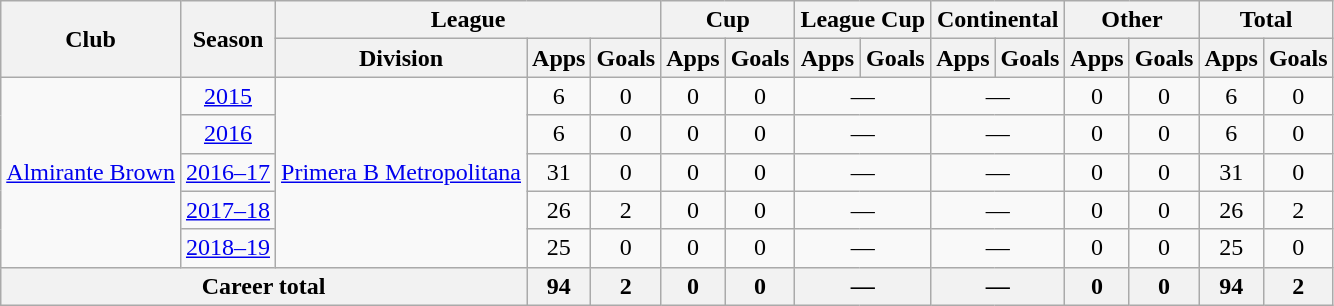<table class="wikitable" style="text-align:center">
<tr>
<th rowspan="2">Club</th>
<th rowspan="2">Season</th>
<th colspan="3">League</th>
<th colspan="2">Cup</th>
<th colspan="2">League Cup</th>
<th colspan="2">Continental</th>
<th colspan="2">Other</th>
<th colspan="2">Total</th>
</tr>
<tr>
<th>Division</th>
<th>Apps</th>
<th>Goals</th>
<th>Apps</th>
<th>Goals</th>
<th>Apps</th>
<th>Goals</th>
<th>Apps</th>
<th>Goals</th>
<th>Apps</th>
<th>Goals</th>
<th>Apps</th>
<th>Goals</th>
</tr>
<tr>
<td rowspan="5"><a href='#'>Almirante Brown</a></td>
<td><a href='#'>2015</a></td>
<td rowspan="5"><a href='#'>Primera B Metropolitana</a></td>
<td>6</td>
<td>0</td>
<td>0</td>
<td>0</td>
<td colspan="2">—</td>
<td colspan="2">—</td>
<td>0</td>
<td>0</td>
<td>6</td>
<td>0</td>
</tr>
<tr>
<td><a href='#'>2016</a></td>
<td>6</td>
<td>0</td>
<td>0</td>
<td>0</td>
<td colspan="2">—</td>
<td colspan="2">—</td>
<td>0</td>
<td>0</td>
<td>6</td>
<td>0</td>
</tr>
<tr>
<td><a href='#'>2016–17</a></td>
<td>31</td>
<td>0</td>
<td>0</td>
<td>0</td>
<td colspan="2">—</td>
<td colspan="2">—</td>
<td>0</td>
<td>0</td>
<td>31</td>
<td>0</td>
</tr>
<tr>
<td><a href='#'>2017–18</a></td>
<td>26</td>
<td>2</td>
<td>0</td>
<td>0</td>
<td colspan="2">—</td>
<td colspan="2">—</td>
<td>0</td>
<td>0</td>
<td>26</td>
<td>2</td>
</tr>
<tr>
<td><a href='#'>2018–19</a></td>
<td>25</td>
<td>0</td>
<td>0</td>
<td>0</td>
<td colspan="2">—</td>
<td colspan="2">—</td>
<td>0</td>
<td>0</td>
<td>25</td>
<td>0</td>
</tr>
<tr>
<th colspan="3">Career total</th>
<th>94</th>
<th>2</th>
<th>0</th>
<th>0</th>
<th colspan="2">—</th>
<th colspan="2">—</th>
<th>0</th>
<th>0</th>
<th>94</th>
<th>2</th>
</tr>
</table>
